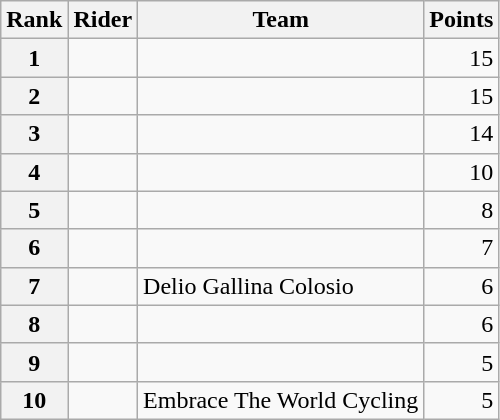<table class="wikitable">
<tr>
<th scope="col">Rank</th>
<th scope="col">Rider</th>
<th scope="col">Team</th>
<th scope="col">Points</th>
</tr>
<tr>
<th scope="row">1</th>
<td> </td>
<td></td>
<td style="text-align:right;">15</td>
</tr>
<tr>
<th scope="row">2</th>
<td></td>
<td></td>
<td style="text-align:right;">15</td>
</tr>
<tr>
<th scope="row">3</th>
<td> </td>
<td></td>
<td style="text-align:right;">14</td>
</tr>
<tr>
<th scope="row">4</th>
<td></td>
<td></td>
<td style="text-align:right;">10</td>
</tr>
<tr>
<th scope="row">5</th>
<td></td>
<td></td>
<td style="text-align:right;">8</td>
</tr>
<tr>
<th scope="row">6</th>
<td></td>
<td></td>
<td style="text-align:right;">7</td>
</tr>
<tr>
<th scope="row">7</th>
<td></td>
<td>Delio Gallina Colosio</td>
<td style="text-align:right;">6</td>
</tr>
<tr>
<th scope="row">8</th>
<td></td>
<td></td>
<td style="text-align:right;">6</td>
</tr>
<tr>
<th scope="row">9</th>
<td></td>
<td></td>
<td style="text-align:right;">5</td>
</tr>
<tr>
<th scope="row">10</th>
<td></td>
<td>Embrace The World Cycling</td>
<td style="text-align:right;">5</td>
</tr>
</table>
